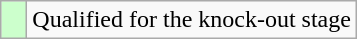<table class="wikitable">
<tr>
<td width=10px bgcolor="#ccffcc"></td>
<td>Qualified for the knock-out stage</td>
</tr>
</table>
